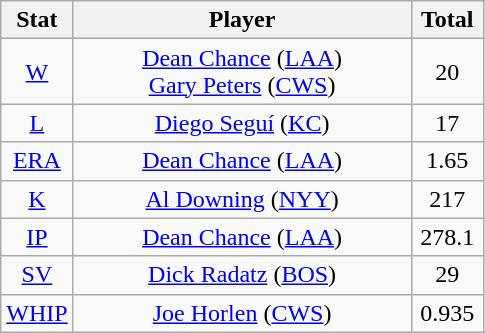<table class="wikitable" style="text-align:center;">
<tr>
<th style="width:15%;">Stat</th>
<th>Player</th>
<th style="width:15%;">Total</th>
</tr>
<tr>
<td><a href='#'>W</a></td>
<td><a href='#'>Dean Chance</a> (<a href='#'>LAA</a>)<br><a href='#'>Gary Peters</a> (<a href='#'>CWS</a>)</td>
<td>20</td>
</tr>
<tr>
<td><a href='#'>L</a></td>
<td><a href='#'>Diego Seguí</a> (<a href='#'>KC</a>)</td>
<td>17</td>
</tr>
<tr>
<td><a href='#'>ERA</a></td>
<td><a href='#'>Dean Chance</a> (<a href='#'>LAA</a>)</td>
<td>1.65</td>
</tr>
<tr>
<td><a href='#'>K</a></td>
<td><a href='#'>Al Downing</a> (<a href='#'>NYY</a>)</td>
<td>217</td>
</tr>
<tr>
<td><a href='#'>IP</a></td>
<td><a href='#'>Dean Chance</a> (<a href='#'>LAA</a>)</td>
<td>278.1</td>
</tr>
<tr>
<td><a href='#'>SV</a></td>
<td><a href='#'>Dick Radatz</a> (<a href='#'>BOS</a>)</td>
<td>29</td>
</tr>
<tr>
<td><a href='#'>WHIP</a></td>
<td><a href='#'>Joe Horlen</a> (<a href='#'>CWS</a>)</td>
<td>0.935</td>
</tr>
</table>
